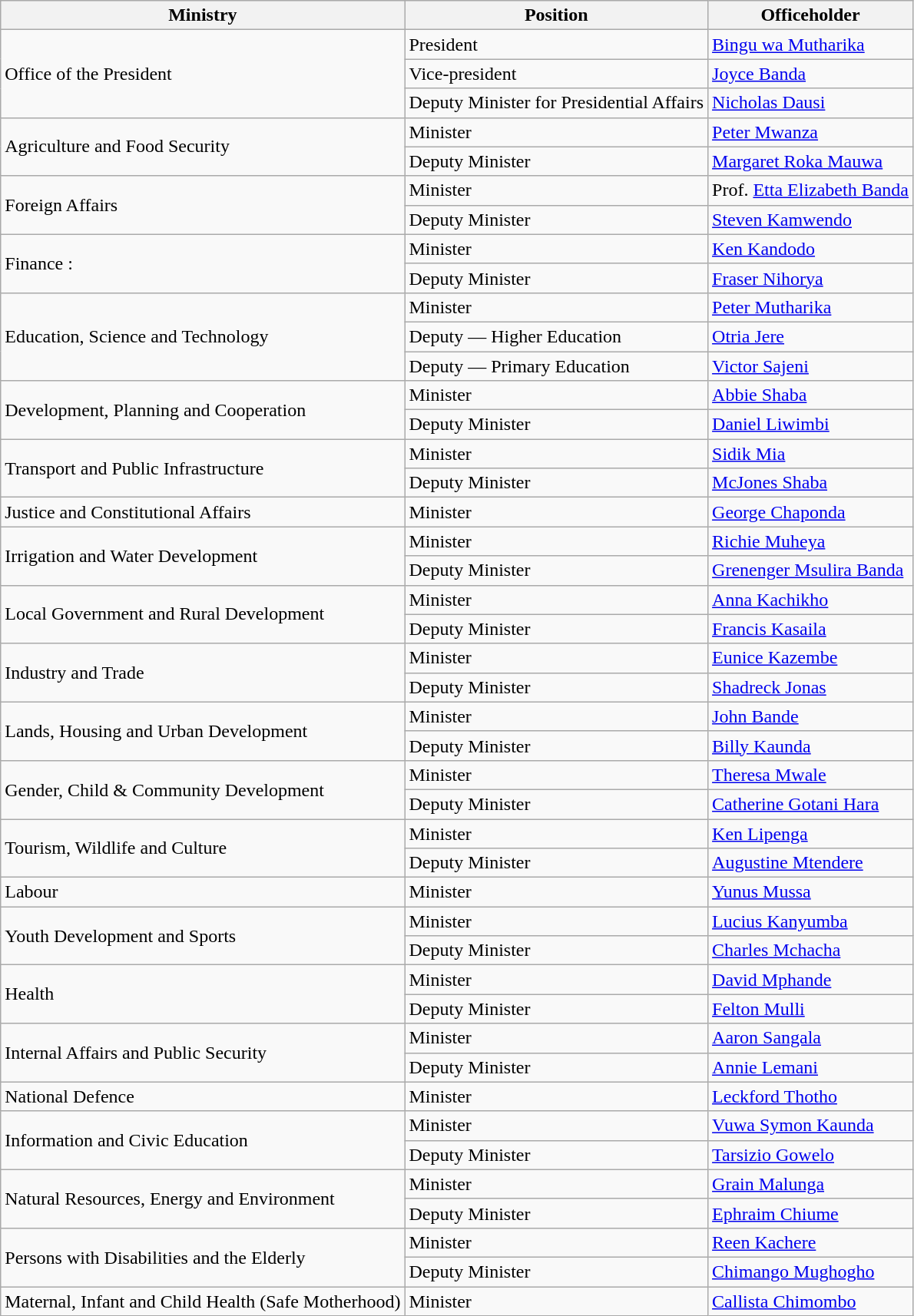<table class=wikitable>
<tr>
<th>Ministry</th>
<th>Position</th>
<th>Officeholder</th>
</tr>
<tr>
<td rowspan=3>Office of the President</td>
<td>President</td>
<td><a href='#'>Bingu wa Mutharika</a></td>
</tr>
<tr>
<td>Vice-president</td>
<td><a href='#'>Joyce Banda</a></td>
</tr>
<tr>
<td>Deputy Minister for Presidential Affairs</td>
<td><a href='#'>Nicholas Dausi</a></td>
</tr>
<tr>
<td rowspan=2>Agriculture and Food Security</td>
<td>Minister</td>
<td><a href='#'>Peter Mwanza</a></td>
</tr>
<tr>
<td>Deputy Minister</td>
<td><a href='#'>Margaret Roka Mauwa</a></td>
</tr>
<tr>
<td rowspan=2>Foreign Affairs</td>
<td>Minister</td>
<td>Prof. <a href='#'>Etta Elizabeth Banda</a></td>
</tr>
<tr>
<td>Deputy Minister</td>
<td><a href='#'>Steven Kamwendo</a></td>
</tr>
<tr>
<td rowspan=2>Finance :</td>
<td>Minister</td>
<td><a href='#'>Ken Kandodo</a></td>
</tr>
<tr>
<td>Deputy Minister</td>
<td><a href='#'>Fraser Nihorya</a></td>
</tr>
<tr>
<td rowspan=3>Education, Science and Technology</td>
<td>Minister</td>
<td><a href='#'>Peter Mutharika</a></td>
</tr>
<tr>
<td>Deputy — Higher Education</td>
<td><a href='#'>Otria Jere</a></td>
</tr>
<tr>
<td>Deputy — Primary Education</td>
<td><a href='#'>Victor Sajeni</a></td>
</tr>
<tr>
<td rowspan=2>Development, Planning and Cooperation</td>
<td>Minister</td>
<td><a href='#'>Abbie Shaba</a></td>
</tr>
<tr>
<td>Deputy  Minister</td>
<td><a href='#'>Daniel Liwimbi</a></td>
</tr>
<tr>
<td rowspan=2>Transport and Public Infrastructure</td>
<td>Minister</td>
<td><a href='#'>Sidik Mia</a></td>
</tr>
<tr>
<td>Deputy Minister</td>
<td><a href='#'>McJones Shaba</a></td>
</tr>
<tr>
<td>Justice and Constitutional Affairs</td>
<td>Minister</td>
<td><a href='#'>George Chaponda</a></td>
</tr>
<tr>
<td rowspan=2>Irrigation and Water Development</td>
<td>Minister</td>
<td><a href='#'>Richie Muheya</a></td>
</tr>
<tr>
<td>Deputy Minister</td>
<td><a href='#'>Grenenger Msulira Banda</a></td>
</tr>
<tr>
<td rowspan=2>Local Government and Rural Development</td>
<td>Minister</td>
<td><a href='#'>Anna Kachikho</a></td>
</tr>
<tr>
<td>Deputy Minister</td>
<td><a href='#'>Francis Kasaila</a></td>
</tr>
<tr>
<td rowspan=2>Industry and Trade</td>
<td>Minister</td>
<td><a href='#'>Eunice Kazembe</a></td>
</tr>
<tr>
<td>Deputy Minister</td>
<td><a href='#'>Shadreck Jonas</a></td>
</tr>
<tr>
<td rowspan=2>Lands, Housing and Urban Development</td>
<td>Minister</td>
<td><a href='#'>John Bande</a></td>
</tr>
<tr>
<td>Deputy Minister</td>
<td><a href='#'>Billy Kaunda</a></td>
</tr>
<tr>
<td rowspan=2>Gender, Child & Community Development</td>
<td>Minister</td>
<td><a href='#'>Theresa Mwale</a></td>
</tr>
<tr>
<td>Deputy Minister</td>
<td><a href='#'>Catherine Gotani Hara</a></td>
</tr>
<tr>
<td rowspan=2>Tourism, Wildlife and Culture</td>
<td>Minister</td>
<td><a href='#'>Ken Lipenga</a></td>
</tr>
<tr>
<td>Deputy Minister</td>
<td><a href='#'>Augustine Mtendere</a></td>
</tr>
<tr>
<td>Labour</td>
<td>Minister</td>
<td><a href='#'>Yunus Mussa</a></td>
</tr>
<tr>
<td rowspan=2>Youth Development and Sports</td>
<td>Minister</td>
<td><a href='#'>Lucius Kanyumba</a></td>
</tr>
<tr>
<td>Deputy Minister</td>
<td><a href='#'>Charles Mchacha</a></td>
</tr>
<tr>
<td rowspan=2>Health</td>
<td>Minister</td>
<td><a href='#'>David Mphande</a></td>
</tr>
<tr>
<td>Deputy Minister</td>
<td><a href='#'>Felton Mulli</a></td>
</tr>
<tr>
<td rowspan=2>Internal Affairs and Public Security</td>
<td>Minister</td>
<td><a href='#'>Aaron Sangala</a></td>
</tr>
<tr>
<td>Deputy Minister</td>
<td><a href='#'>Annie Lemani</a></td>
</tr>
<tr>
<td>National Defence</td>
<td>Minister</td>
<td><a href='#'>Leckford Thotho</a></td>
</tr>
<tr>
<td rowspan=2>Information and Civic Education</td>
<td>Minister</td>
<td><a href='#'>Vuwa Symon Kaunda</a></td>
</tr>
<tr>
<td>Deputy Minister</td>
<td><a href='#'>Tarsizio Gowelo</a></td>
</tr>
<tr>
<td rowspan=2>Natural Resources, Energy and Environment</td>
<td>Minister</td>
<td><a href='#'>Grain Malunga</a></td>
</tr>
<tr>
<td>Deputy Minister</td>
<td><a href='#'>Ephraim Chiume</a></td>
</tr>
<tr>
<td rowspan=2>Persons with Disabilities and the Elderly</td>
<td>Minister</td>
<td><a href='#'>Reen Kachere</a></td>
</tr>
<tr>
<td>Deputy Minister</td>
<td><a href='#'>Chimango Mughogho</a></td>
</tr>
<tr>
<td>Maternal, Infant and Child Health (Safe Motherhood)</td>
<td>Minister</td>
<td><a href='#'>Callista Chimombo</a></td>
</tr>
</table>
